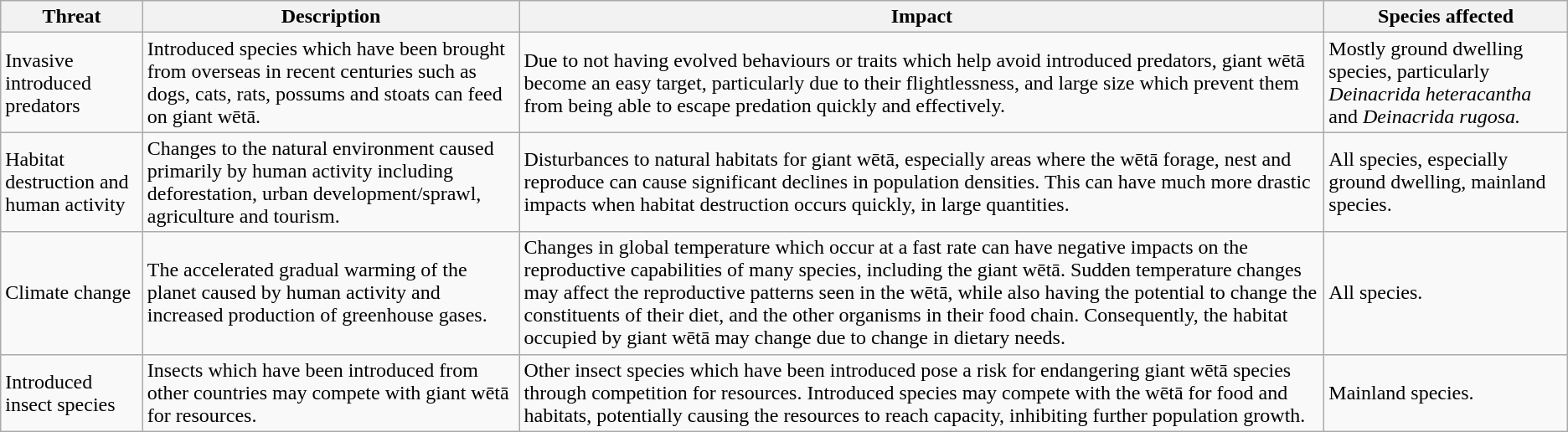<table class="wikitable">
<tr>
<th>Threat</th>
<th>Description</th>
<th>Impact</th>
<th>Species affected</th>
</tr>
<tr>
<td>Invasive introduced predators</td>
<td>Introduced species which have been brought from overseas in recent centuries such as dogs, cats, rats, possums and stoats can feed on giant wētā.</td>
<td>Due to not having evolved behaviours or traits which help avoid introduced predators, giant wētā become an easy target, particularly due to their flightlessness, and large size which prevent them from being able to escape predation quickly and effectively.</td>
<td>Mostly ground dwelling species, particularly <em>Deinacrida heteracantha</em> and <em>Deinacrida rugosa.</em></td>
</tr>
<tr>
<td>Habitat destruction and human activity</td>
<td>Changes to the natural environment caused primarily by human activity including deforestation, urban development/sprawl, agriculture and tourism.</td>
<td>Disturbances to natural habitats for giant wētā, especially areas where the wētā forage, nest and reproduce can cause significant declines in population densities. This can have much more drastic impacts when habitat destruction occurs quickly, in large quantities.</td>
<td>All species, especially ground dwelling, mainland species.</td>
</tr>
<tr>
<td>Climate change</td>
<td>The accelerated gradual warming of the planet caused by human activity and increased production of greenhouse gases. </td>
<td>Changes in global temperature which occur at a fast rate can have negative impacts on the reproductive capabilities of many species, including the giant wētā.  Sudden temperature changes may affect the reproductive patterns seen in the wētā, while also having the potential to change the constituents of their diet, and the other organisms in their food chain. Consequently, the habitat occupied by giant wētā may change due to change in dietary needs.</td>
<td>All species.</td>
</tr>
<tr>
<td>Introduced insect species</td>
<td>Insects which have been introduced from other countries may compete with giant wētā for resources.</td>
<td>Other insect species which have been introduced pose a risk for endangering giant wētā species through competition for resources.  Introduced species may compete with the wētā for food and habitats, potentially causing the resources to reach capacity, inhibiting further population growth.</td>
<td>Mainland species.</td>
</tr>
</table>
